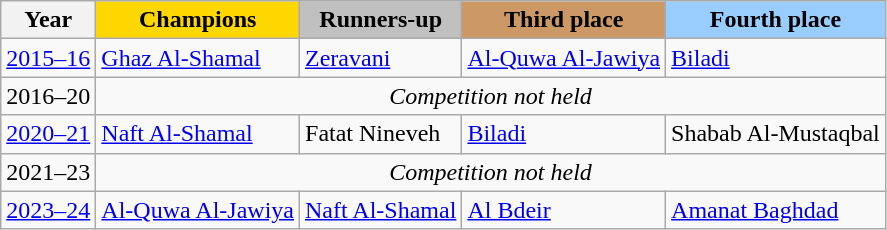<table class="wikitable sortable">
<tr>
<th>Year</th>
<th style="background:gold;">Champions</th>
<th style="background:silver;">Runners-up</th>
<th style="background:#c96;">Third place</th>
<th style="background:#9acdff;">Fourth place</th>
</tr>
<tr>
<td align=center><a href='#'>2015–16</a></td>
<td><a href='#'>Ghaz Al-Shamal</a></td>
<td><a href='#'>Zeravani</a></td>
<td><a href='#'>Al-Quwa Al-Jawiya</a></td>
<td><a href='#'>Biladi</a></td>
</tr>
<tr>
<td align=center>2016–20</td>
<td align=center colspan=4><em>Competition not held</em></td>
</tr>
<tr>
<td align=center><a href='#'>2020–21</a></td>
<td><a href='#'>Naft Al-Shamal</a></td>
<td>Fatat Nineveh</td>
<td><a href='#'>Biladi</a></td>
<td>Shabab Al-Mustaqbal</td>
</tr>
<tr>
<td align=center>2021–23</td>
<td align=center colspan=4><em>Competition not held</em></td>
</tr>
<tr>
<td align=center><a href='#'>2023–24</a></td>
<td><a href='#'>Al-Quwa Al-Jawiya</a></td>
<td><a href='#'>Naft Al-Shamal</a></td>
<td><a href='#'>Al Bdeir</a></td>
<td><a href='#'>Amanat Baghdad</a></td>
</tr>
</table>
